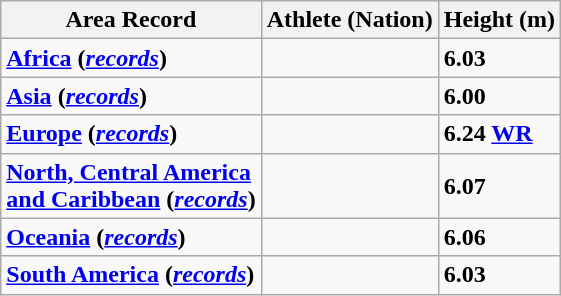<table class="wikitable">
<tr>
<th>Area Record</th>
<th>Athlete (Nation)</th>
<th>Height (m)</th>
</tr>
<tr>
<td><strong><a href='#'>Africa</a> (<em><a href='#'>records</a></em>)</strong></td>
<td></td>
<td><strong>6.03</strong></td>
</tr>
<tr>
<td><strong><a href='#'>Asia</a> (<em><a href='#'>records</a></em>)</strong></td>
<td></td>
<td><strong>6.00</strong></td>
</tr>
<tr>
<td><strong><a href='#'>Europe</a> (<em><a href='#'>records</a></em>)</strong></td>
<td></td>
<td><strong>6.24 <a href='#'><abbr>WR</abbr></a></strong></td>
</tr>
<tr>
<td><strong><a href='#'>North, Central America</a></strong><br><strong><a href='#'>and Caribbean</a> (<em><a href='#'>records</a></em>)</strong></td>
<td></td>
<td><strong>6.07</strong></td>
</tr>
<tr>
<td><strong><a href='#'>Oceania</a> (<em><a href='#'>records</a></em>)</strong></td>
<td></td>
<td><strong>6.06</strong></td>
</tr>
<tr>
<td><strong><a href='#'>South America</a> (<em><a href='#'>records</a></em>)</strong></td>
<td></td>
<td><strong>6.03</strong></td>
</tr>
</table>
